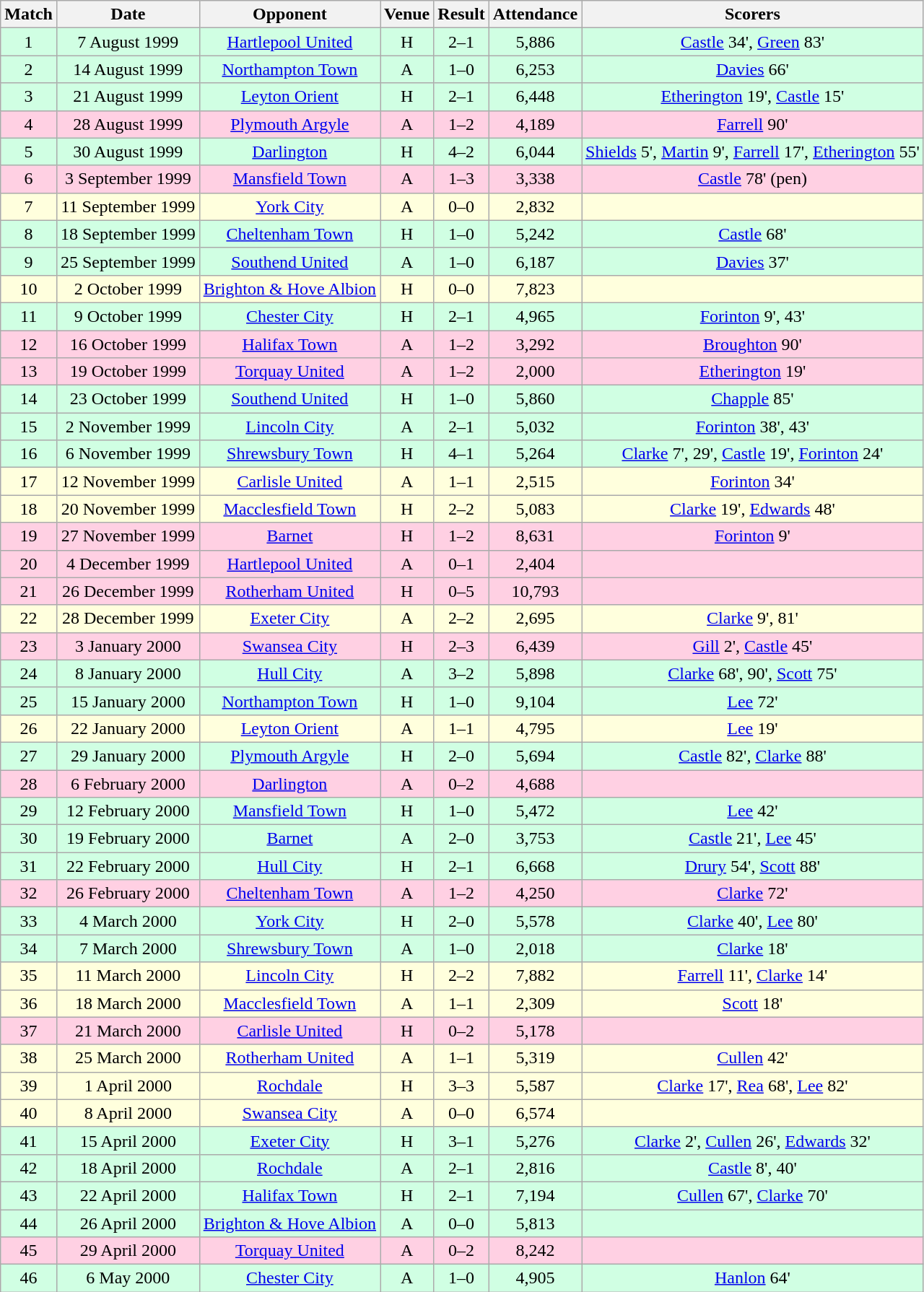<table class="wikitable " style="font-size:100%; text-align:center">
<tr>
<th>Match</th>
<th>Date</th>
<th>Opponent</th>
<th>Venue</th>
<th>Result</th>
<th>Attendance</th>
<th>Scorers</th>
</tr>
<tr style="background: #d0ffe3;">
<td>1</td>
<td>7 August 1999</td>
<td><a href='#'>Hartlepool United</a></td>
<td>H</td>
<td>2–1</td>
<td>5,886</td>
<td><a href='#'>Castle</a> 34', <a href='#'>Green</a> 83'</td>
</tr>
<tr style="background: #d0ffe3;">
<td>2</td>
<td>14 August 1999</td>
<td><a href='#'>Northampton Town</a></td>
<td>A</td>
<td>1–0</td>
<td>6,253</td>
<td><a href='#'>Davies</a> 66'</td>
</tr>
<tr style="background: #d0ffe3;">
<td>3</td>
<td>21 August 1999</td>
<td><a href='#'>Leyton Orient</a></td>
<td>H</td>
<td>2–1</td>
<td>6,448</td>
<td><a href='#'>Etherington</a> 19', <a href='#'>Castle</a> 15'</td>
</tr>
<tr style="background: #ffd0e3;">
<td>4</td>
<td>28 August 1999</td>
<td><a href='#'>Plymouth Argyle</a></td>
<td>A</td>
<td>1–2</td>
<td>4,189</td>
<td><a href='#'>Farrell</a> 90'</td>
</tr>
<tr style="background: #d0ffe3;">
<td>5</td>
<td>30 August 1999</td>
<td><a href='#'>Darlington</a></td>
<td>H</td>
<td>4–2</td>
<td>6,044</td>
<td><a href='#'>Shields</a> 5', <a href='#'>Martin</a> 9', <a href='#'>Farrell</a> 17', <a href='#'>Etherington</a> 55'</td>
</tr>
<tr style="background: #ffd0e3;">
<td>6</td>
<td>3 September 1999</td>
<td><a href='#'>Mansfield Town</a></td>
<td>A</td>
<td>1–3</td>
<td>3,338</td>
<td><a href='#'>Castle</a> 78' (pen)</td>
</tr>
<tr style="background: #ffffdd;">
<td>7</td>
<td>11 September 1999</td>
<td><a href='#'>York City</a></td>
<td>A</td>
<td>0–0</td>
<td>2,832</td>
<td></td>
</tr>
<tr style="background: #d0ffe3;">
<td>8</td>
<td>18 September 1999</td>
<td><a href='#'>Cheltenham Town</a></td>
<td>H</td>
<td>1–0</td>
<td>5,242</td>
<td><a href='#'>Castle</a> 68'</td>
</tr>
<tr style="background: #d0ffe3;">
<td>9</td>
<td>25 September 1999</td>
<td><a href='#'>Southend United</a></td>
<td>A</td>
<td>1–0</td>
<td>6,187</td>
<td><a href='#'>Davies</a> 37'</td>
</tr>
<tr style="background: #ffffdd;">
<td>10</td>
<td>2 October 1999</td>
<td><a href='#'>Brighton & Hove Albion</a></td>
<td>H</td>
<td>0–0</td>
<td>7,823</td>
<td></td>
</tr>
<tr style="background: #d0ffe3;">
<td>11</td>
<td>9 October 1999</td>
<td><a href='#'>Chester City</a></td>
<td>H</td>
<td>2–1</td>
<td>4,965</td>
<td><a href='#'>Forinton</a> 9', 43'</td>
</tr>
<tr style="background: #ffd0e3;">
<td>12</td>
<td>16 October 1999</td>
<td><a href='#'>Halifax Town</a></td>
<td>A</td>
<td>1–2</td>
<td>3,292</td>
<td><a href='#'>Broughton</a> 90'</td>
</tr>
<tr style="background: #ffd0e3;">
<td>13</td>
<td>19 October 1999</td>
<td><a href='#'>Torquay United</a></td>
<td>A</td>
<td>1–2</td>
<td>2,000</td>
<td><a href='#'>Etherington</a> 19'</td>
</tr>
<tr style="background: #d0ffe3;">
<td>14</td>
<td>23 October 1999</td>
<td><a href='#'>Southend United</a></td>
<td>H</td>
<td>1–0</td>
<td>5,860</td>
<td><a href='#'>Chapple</a> 85'</td>
</tr>
<tr style="background: #d0ffe3;">
<td>15</td>
<td>2 November 1999</td>
<td><a href='#'>Lincoln City</a></td>
<td>A</td>
<td>2–1</td>
<td>5,032</td>
<td><a href='#'>Forinton</a> 38', 43'</td>
</tr>
<tr style="background: #d0ffe3;">
<td>16</td>
<td>6 November 1999</td>
<td><a href='#'>Shrewsbury Town</a></td>
<td>H</td>
<td>4–1</td>
<td>5,264</td>
<td><a href='#'>Clarke</a> 7', 29', <a href='#'>Castle</a> 19', <a href='#'>Forinton</a> 24'</td>
</tr>
<tr style="background: #ffffdd;">
<td>17</td>
<td>12 November 1999</td>
<td><a href='#'>Carlisle United</a></td>
<td>A</td>
<td>1–1</td>
<td>2,515</td>
<td><a href='#'>Forinton</a> 34'</td>
</tr>
<tr style="background: #ffffdd;">
<td>18</td>
<td>20 November 1999</td>
<td><a href='#'>Macclesfield Town</a></td>
<td>H</td>
<td>2–2</td>
<td>5,083</td>
<td><a href='#'>Clarke</a> 19', <a href='#'>Edwards</a> 48'</td>
</tr>
<tr style="background: #ffd0e3;">
<td>19</td>
<td>27 November 1999</td>
<td><a href='#'>Barnet</a></td>
<td>H</td>
<td>1–2</td>
<td>8,631</td>
<td><a href='#'>Forinton</a> 9'</td>
</tr>
<tr style="background: #ffd0e3;">
<td>20</td>
<td>4 December 1999</td>
<td><a href='#'>Hartlepool United</a></td>
<td>A</td>
<td>0–1</td>
<td>2,404</td>
<td></td>
</tr>
<tr style="background: #ffd0e3;">
<td>21</td>
<td>26 December 1999</td>
<td><a href='#'>Rotherham United</a></td>
<td>H</td>
<td>0–5</td>
<td>10,793</td>
<td></td>
</tr>
<tr style="background: #ffffdd;">
<td>22</td>
<td>28 December 1999</td>
<td><a href='#'>Exeter City</a></td>
<td>A</td>
<td>2–2</td>
<td>2,695</td>
<td><a href='#'>Clarke</a> 9', 81'</td>
</tr>
<tr style="background: #ffd0e3;">
<td>23</td>
<td>3 January 2000</td>
<td><a href='#'>Swansea City</a></td>
<td>H</td>
<td>2–3</td>
<td>6,439</td>
<td><a href='#'>Gill</a> 2', <a href='#'>Castle</a> 45'</td>
</tr>
<tr style="background: #d0ffe3;">
<td>24</td>
<td>8 January 2000</td>
<td><a href='#'>Hull City</a></td>
<td>A</td>
<td>3–2</td>
<td>5,898</td>
<td><a href='#'>Clarke</a> 68', 90', <a href='#'>Scott</a> 75'</td>
</tr>
<tr style="background: #d0ffe3;">
<td>25</td>
<td>15 January 2000</td>
<td><a href='#'>Northampton Town</a></td>
<td>H</td>
<td>1–0</td>
<td>9,104</td>
<td><a href='#'>Lee</a> 72'</td>
</tr>
<tr style="background: #ffffdd;">
<td>26</td>
<td>22 January 2000</td>
<td><a href='#'>Leyton Orient</a></td>
<td>A</td>
<td>1–1</td>
<td>4,795</td>
<td><a href='#'>Lee</a> 19'</td>
</tr>
<tr style="background: #d0ffe3;">
<td>27</td>
<td>29 January 2000</td>
<td><a href='#'>Plymouth Argyle</a></td>
<td>H</td>
<td>2–0</td>
<td>5,694</td>
<td><a href='#'>Castle</a> 82', <a href='#'>Clarke</a> 88'</td>
</tr>
<tr style="background: #ffd0e3;">
<td>28</td>
<td>6 February 2000</td>
<td><a href='#'>Darlington</a></td>
<td>A</td>
<td>0–2</td>
<td>4,688</td>
<td></td>
</tr>
<tr style="background: #d0ffe3;">
<td>29</td>
<td>12 February 2000</td>
<td><a href='#'>Mansfield Town</a></td>
<td>H</td>
<td>1–0</td>
<td>5,472</td>
<td><a href='#'>Lee</a> 42'</td>
</tr>
<tr style="background: #d0ffe3;">
<td>30</td>
<td>19 February 2000</td>
<td><a href='#'>Barnet</a></td>
<td>A</td>
<td>2–0</td>
<td>3,753</td>
<td><a href='#'>Castle</a> 21', <a href='#'>Lee</a> 45'</td>
</tr>
<tr style="background: #d0ffe3;">
<td>31</td>
<td>22 February 2000</td>
<td><a href='#'>Hull City</a></td>
<td>H</td>
<td>2–1</td>
<td>6,668</td>
<td><a href='#'>Drury</a> 54', <a href='#'>Scott</a> 88'</td>
</tr>
<tr style="background: #ffd0e3;">
<td>32</td>
<td>26 February 2000</td>
<td><a href='#'>Cheltenham Town</a></td>
<td>A</td>
<td>1–2</td>
<td>4,250</td>
<td><a href='#'>Clarke</a> 72'</td>
</tr>
<tr style="background: #d0ffe3;">
<td>33</td>
<td>4 March 2000</td>
<td><a href='#'>York City</a></td>
<td>H</td>
<td>2–0</td>
<td>5,578</td>
<td><a href='#'>Clarke</a> 40', <a href='#'>Lee</a> 80'</td>
</tr>
<tr style="background: #d0ffe3;">
<td>34</td>
<td>7 March 2000</td>
<td><a href='#'>Shrewsbury Town</a></td>
<td>A</td>
<td>1–0</td>
<td>2,018</td>
<td><a href='#'>Clarke</a> 18'</td>
</tr>
<tr style="background: #ffffdd;">
<td>35</td>
<td>11 March 2000</td>
<td><a href='#'>Lincoln City</a></td>
<td>H</td>
<td>2–2</td>
<td>7,882</td>
<td><a href='#'>Farrell</a> 11', <a href='#'>Clarke</a> 14'</td>
</tr>
<tr style="background: #ffffdd;">
<td>36</td>
<td>18 March 2000</td>
<td><a href='#'>Macclesfield Town</a></td>
<td>A</td>
<td>1–1</td>
<td>2,309</td>
<td><a href='#'>Scott</a> 18'</td>
</tr>
<tr style="background: #ffd0e3;">
<td>37</td>
<td>21 March 2000</td>
<td><a href='#'>Carlisle United</a></td>
<td>H</td>
<td>0–2</td>
<td>5,178</td>
<td></td>
</tr>
<tr style="background: #ffffdd;">
<td>38</td>
<td>25 March 2000</td>
<td><a href='#'>Rotherham United</a></td>
<td>A</td>
<td>1–1</td>
<td>5,319</td>
<td><a href='#'>Cullen</a> 42'</td>
</tr>
<tr style="background: #ffffdd;">
<td>39</td>
<td>1 April 2000</td>
<td><a href='#'>Rochdale</a></td>
<td>H</td>
<td>3–3</td>
<td>5,587</td>
<td><a href='#'>Clarke</a> 17', <a href='#'>Rea</a> 68', <a href='#'>Lee</a> 82'</td>
</tr>
<tr style="background: #ffffdd;">
<td>40</td>
<td>8 April 2000</td>
<td><a href='#'>Swansea City</a></td>
<td>A</td>
<td>0–0</td>
<td>6,574</td>
<td></td>
</tr>
<tr style="background: #d0ffe3;">
<td>41</td>
<td>15 April 2000</td>
<td><a href='#'>Exeter City</a></td>
<td>H</td>
<td>3–1</td>
<td>5,276</td>
<td><a href='#'>Clarke</a> 2', <a href='#'>Cullen</a> 26', <a href='#'>Edwards</a> 32'</td>
</tr>
<tr style="background: #d0ffe3;">
<td>42</td>
<td>18 April 2000</td>
<td><a href='#'>Rochdale</a></td>
<td>A</td>
<td>2–1</td>
<td>2,816</td>
<td><a href='#'>Castle</a> 8', 40'</td>
</tr>
<tr style="background: #d0ffe3;">
<td>43</td>
<td>22 April 2000</td>
<td><a href='#'>Halifax Town</a></td>
<td>H</td>
<td>2–1</td>
<td>7,194</td>
<td><a href='#'>Cullen</a> 67', <a href='#'>Clarke</a> 70'</td>
</tr>
<tr style="background: #d0ffe3;">
<td>44</td>
<td>26 April 2000</td>
<td><a href='#'>Brighton & Hove Albion</a></td>
<td>A</td>
<td>0–0</td>
<td>5,813</td>
<td></td>
</tr>
<tr style="background: #ffd0e3;">
<td>45</td>
<td>29 April 2000</td>
<td><a href='#'>Torquay United</a></td>
<td>A</td>
<td>0–2</td>
<td>8,242</td>
<td></td>
</tr>
<tr style="background: #d0ffe3;">
<td>46</td>
<td>6 May 2000</td>
<td><a href='#'>Chester City</a></td>
<td>A</td>
<td>1–0</td>
<td>4,905</td>
<td><a href='#'>Hanlon</a> 64'</td>
</tr>
</table>
